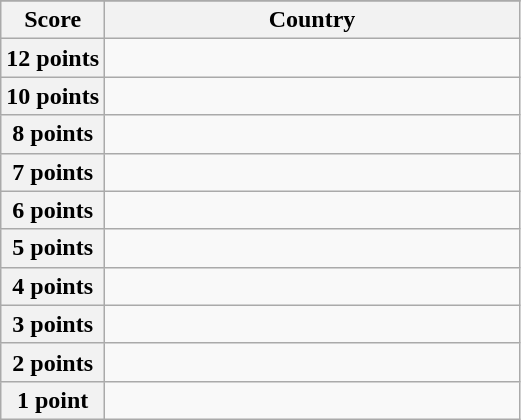<table class="wikitable">
<tr>
</tr>
<tr>
<th scope="col" width="20%">Score</th>
<th scope="col">Country</th>
</tr>
<tr>
<th scope="row">12 points</th>
<td></td>
</tr>
<tr>
<th scope="row">10 points</th>
<td></td>
</tr>
<tr>
<th scope="row">8 points</th>
<td></td>
</tr>
<tr>
<th scope="row">7 points</th>
<td></td>
</tr>
<tr>
<th scope="row">6 points</th>
<td></td>
</tr>
<tr>
<th scope="row">5 points</th>
<td></td>
</tr>
<tr>
<th scope="row">4 points</th>
<td></td>
</tr>
<tr>
<th scope="row">3 points</th>
<td></td>
</tr>
<tr>
<th scope="row">2 points</th>
<td></td>
</tr>
<tr>
<th scope="row">1 point</th>
<td></td>
</tr>
</table>
